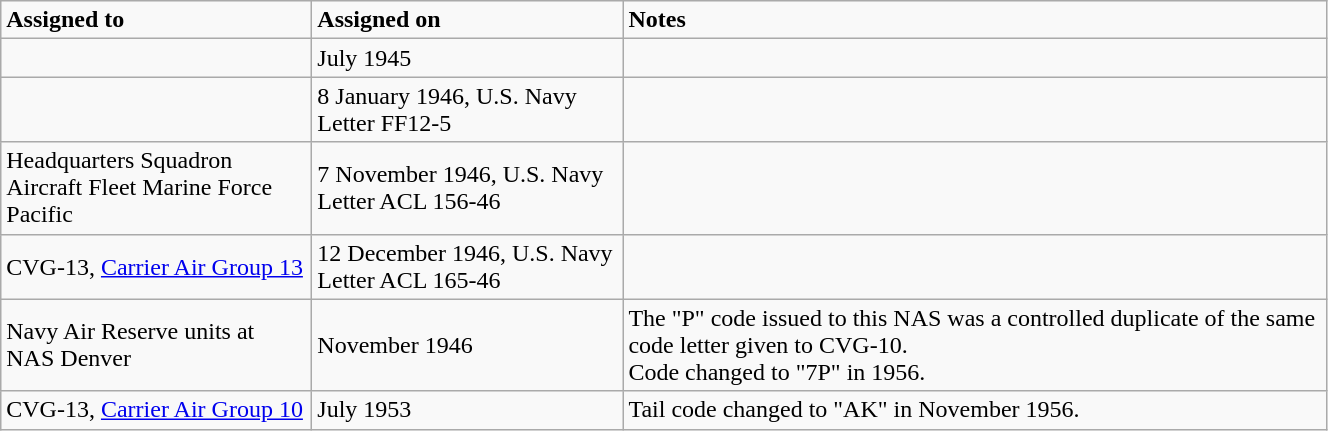<table class="wikitable" style="width: 70%;">
<tr>
<td style="width: 200px;"><strong>Assigned to</strong></td>
<td style="width: 200px;"><strong>Assigned on</strong></td>
<td><strong>Notes</strong></td>
</tr>
<tr>
<td></td>
<td>July 1945</td>
<td></td>
</tr>
<tr>
<td></td>
<td>8 January 1946, U.S. Navy Letter FF12-5</td>
<td></td>
</tr>
<tr>
<td>Headquarters Squadron Aircraft Fleet Marine Force Pacific</td>
<td>7 November 1946, U.S. Navy Letter ACL 156-46</td>
<td></td>
</tr>
<tr>
<td>CVG-13, <a href='#'>Carrier Air Group 13</a></td>
<td>12 December 1946, U.S. Navy Letter ACL 165-46</td>
<td></td>
</tr>
<tr>
<td>Navy Air Reserve units at NAS Denver</td>
<td>November 1946</td>
<td>The "P" code issued to this NAS was a controlled duplicate of the same code letter given to CVG-10.<br>Code changed to "7P" in 1956.</td>
</tr>
<tr>
<td>CVG-13, <a href='#'>Carrier Air Group 10</a></td>
<td>July 1953</td>
<td>Tail code changed to "AK" in November 1956.</td>
</tr>
</table>
